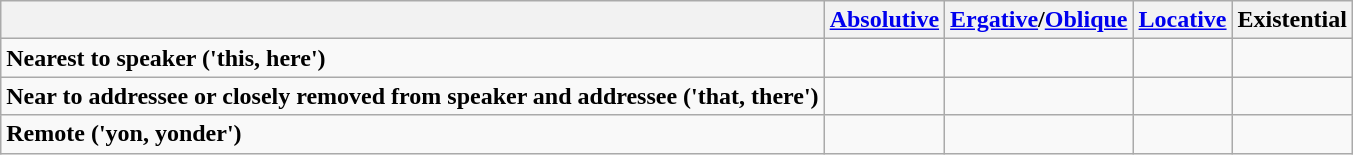<table class="wikitable">
<tr>
<th> </th>
<th><a href='#'>Absolutive</a></th>
<th><a href='#'>Ergative</a>/<a href='#'>Oblique</a></th>
<th><a href='#'>Locative</a></th>
<th>Existential</th>
</tr>
<tr>
<td><strong>Nearest to speaker ('this, here')</strong></td>
<td></td>
<td></td>
<td></td>
<td></td>
</tr>
<tr>
<td><strong>Near to addressee or closely removed from speaker and addressee ('that, there')</strong></td>
<td></td>
<td></td>
<td></td>
<td></td>
</tr>
<tr>
<td><strong>Remote ('yon, yonder')</strong></td>
<td></td>
<td></td>
<td></td>
<td></td>
</tr>
</table>
